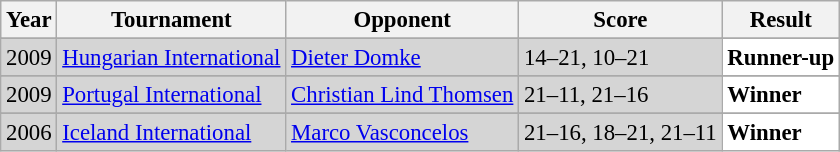<table class="sortable wikitable" style="font-size: 95%;">
<tr>
<th>Year</th>
<th>Tournament</th>
<th>Opponent</th>
<th>Score</th>
<th>Result</th>
</tr>
<tr>
</tr>
<tr style="background:#D5D5D5">
<td align="center">2009</td>
<td align="left"><a href='#'>Hungarian International</a></td>
<td align="left"> <a href='#'>Dieter Domke</a></td>
<td align="left">14–21, 10–21</td>
<td style="text-align: left; background:white"> <strong>Runner-up</strong></td>
</tr>
<tr>
</tr>
<tr style="background:#D5D5D5">
<td align="center">2009</td>
<td align="left"><a href='#'>Portugal International</a></td>
<td align="left"> <a href='#'>Christian Lind Thomsen</a></td>
<td align="left">21–11, 21–16</td>
<td style="text-align: left; background:white"> <strong>Winner</strong></td>
</tr>
<tr>
</tr>
<tr style="background:#D5D5D5">
<td align="center">2006</td>
<td align="left"><a href='#'>Iceland International</a></td>
<td align="left"> <a href='#'>Marco Vasconcelos</a></td>
<td align="left">21–16, 18–21, 21–11</td>
<td style="text-align: left; background:white"> <strong>Winner</strong></td>
</tr>
</table>
